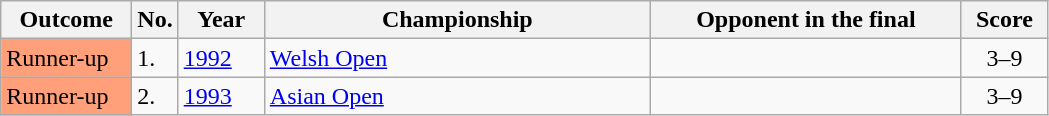<table class="wikitable sortable">
<tr>
<th width="80">Outcome</th>
<th width="20">No.</th>
<th width="50">Year</th>
<th style="width:250px;">Championship</th>
<th style="width:200px;">Opponent in the final</th>
<th style="width:50px;">Score</th>
</tr>
<tr>
<td style="background:#ffa07a;">Runner-up</td>
<td>1.</td>
<td><a href='#'>1992</a></td>
<td><a href='#'>Welsh Open</a></td>
<td> </td>
<td align="center">3–9</td>
</tr>
<tr>
<td style="background:#ffa07a;">Runner-up</td>
<td>2.</td>
<td><a href='#'>1993</a></td>
<td><a href='#'>Asian Open</a></td>
<td> </td>
<td align="center">3–9</td>
</tr>
</table>
